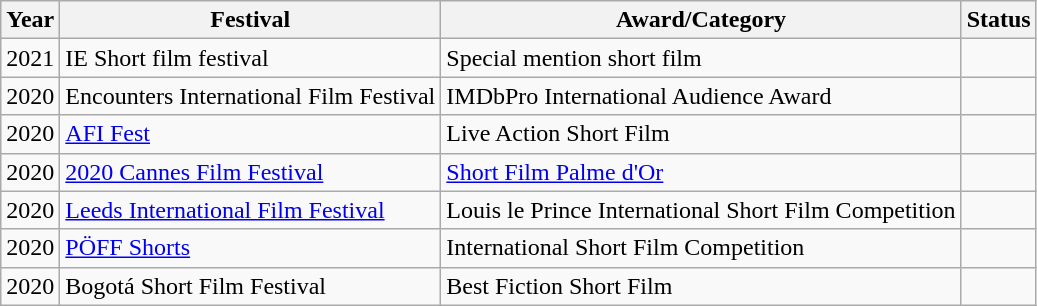<table class="wikitable">
<tr>
<th>Year</th>
<th>Festival</th>
<th>Award/Category</th>
<th>Status</th>
</tr>
<tr>
<td>2021</td>
<td>IE Short film festival</td>
<td>Special mention short film</td>
<td></td>
</tr>
<tr>
<td>2020</td>
<td>Encounters International Film Festival</td>
<td>IMDbPro International Audience Award</td>
<td></td>
</tr>
<tr>
<td>2020</td>
<td><a href='#'>AFI Fest</a></td>
<td>Live Action Short Film</td>
<td></td>
</tr>
<tr>
<td>2020</td>
<td><a href='#'>2020 Cannes Film Festival</a></td>
<td><a href='#'>Short Film Palme d'Or</a></td>
<td></td>
</tr>
<tr>
<td>2020</td>
<td><a href='#'>Leeds International Film Festival</a></td>
<td>Louis le Prince International Short Film Competition</td>
<td></td>
</tr>
<tr>
<td>2020</td>
<td><a href='#'>PÖFF Shorts</a></td>
<td>International Short Film Competition</td>
<td></td>
</tr>
<tr>
<td>2020</td>
<td>Bogotá Short Film Festival</td>
<td>Best Fiction Short Film</td>
<td></td>
</tr>
</table>
